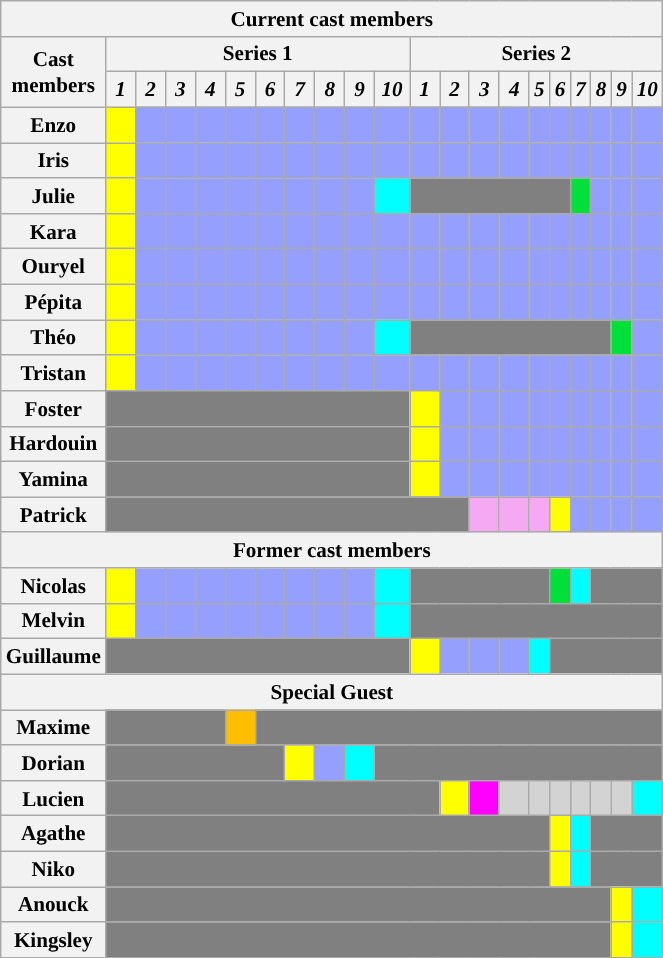<table class="wikitable" style="text-align:center; width:35%; font-size:88%">
<tr>
<th colspan="41">Current cast members</th>
</tr>
<tr>
<th rowspan="2" style="width:15%;">Cast members</th>
<th colspan="10" style="text-align:center;">Series 1</th>
<th colspan="10" style="text-align:center;">Series 2</th>
</tr>
<tr>
<th style="text-align:center; width:6%;"><em>1</em></th>
<th style="text-align:center; width:6%;"><em>2</em></th>
<th style="text-align:center; width:6%;"><em>3</em></th>
<th style="text-align:center; width:6%;"><em>4</em></th>
<th style="text-align:center; width:6%;"><em>5</em></th>
<th style="text-align:center; width:6%;"><em>6</em></th>
<th style="text-align:center; width:6%;"><em>7</em></th>
<th style="text-align:center; width:6%;"><em>8</em></th>
<th style="text-align:center; width:6%;"><em>9</em></th>
<th style="text-align:center; width:6%;"><em>10</em></th>
<th style="text-align:center; width:6%;"><em>1</em></th>
<th style="text-align:center; width:6%;"><em>2</em></th>
<th style="text-align:center; width:6%;"><em>3</em></th>
<th style="text-align:center; width:6%;"><em>4</em></th>
<th style="text-align:center; width:6%;"><em>5</em></th>
<th style="text-align:center; width:6%;"><em>6</em></th>
<th style="text-align:center; width:6%;"><em>7</em></th>
<th style="text-align:center; width:6%;"><em>8</em></th>
<th style="text-align:center; width:6%;"><em>9</em></th>
<th style="text-align:center; width:6%;"><em>10</em></th>
</tr>
<tr>
<th>Enzo</th>
<td style="background:#ff0;"></td>
<td style="background:#959FFD;"></td>
<td style="background:#959FFD;"></td>
<td style="background:#959FFD;"></td>
<td style="background:#959FFD;"></td>
<td style="background:#959FFD;"></td>
<td style="background:#959FFD;"></td>
<td style="background:#959FFD;"></td>
<td style="background:#959FFD;"></td>
<td style="background:#959FFD;"></td>
<td style="background:#959FFD;"></td>
<td style="background:#959FFD;"></td>
<td style="background:#959FFD;"></td>
<td style="background:#959FFD;"></td>
<td style="background:#959FFD;"></td>
<td style="background:#959FFD;"></td>
<td style="background:#959FFD;"></td>
<td style="background:#959FFD;"></td>
<td style="background:#959FFD;"></td>
<td style="background:#959FFD;"></td>
</tr>
<tr>
<th>Iris</th>
<td style="background:#ff0;"></td>
<td style="background:#959FFD;"></td>
<td style="background:#959FFD;"></td>
<td style="background:#959FFD;"></td>
<td style="background:#959FFD;"></td>
<td style="background:#959FFD;"></td>
<td style="background:#959FFD;"></td>
<td style="background:#959FFD;"></td>
<td style="background:#959FFD;"></td>
<td style="background:#959FFD;"></td>
<td style="background:#959FFD;"></td>
<td style="background:#959FFD;"></td>
<td style="background:#959FFD;"></td>
<td style="background:#959FFD;"></td>
<td style="background:#959FFD;"></td>
<td style="background:#959FFD;"></td>
<td style="background:#959FFD;"></td>
<td style="background:#959FFD;"></td>
<td style="background:#959FFD;"></td>
<td style="background:#959FFD;"></td>
</tr>
<tr>
<th>Julie</th>
<td style="background:#ff0;"></td>
<td style="background:#959FFD;"></td>
<td style="background:#959FFD;"></td>
<td style="background:#959FFD;"></td>
<td style="background:#959FFD;"></td>
<td style="background:#959FFD;"></td>
<td style="background:#959FFD;"></td>
<td style="background:#959FFD;"></td>
<td style="background:#959FFD;"></td>
<td style="background:#00FFFF;"></td>
<td colspan="6" style="background:gray;"></td>
<td style="background:#01DF3A;"></td>
<td style="background:#959FFD;"></td>
<td style="background:#959FFD;"></td>
<td style="background:#959FFD;"></td>
</tr>
<tr>
<th>Kara</th>
<td style="background:#ff0;"></td>
<td style="background:#959FFD;"></td>
<td style="background:#959FFD;"></td>
<td style="background:#959FFD;"></td>
<td style="background:#959FFD;"></td>
<td style="background:#959FFD;"></td>
<td style="background:#959FFD;"></td>
<td style="background:#959FFD;"></td>
<td style="background:#959FFD;"></td>
<td style="background:#959FFD;"></td>
<td style="background:#959FFD;"></td>
<td style="background:#959FFD;"></td>
<td style="background:#959FFD;"></td>
<td style="background:#959FFD;"></td>
<td style="background:#959FFD;"></td>
<td style="background:#959FFD;"></td>
<td style="background:#959FFD;"></td>
<td style="background:#959FFD;"></td>
<td style="background:#959FFD;"></td>
<td style="background:#959FFD;"></td>
</tr>
<tr>
<th>Ouryel</th>
<td style="background:#ff0;"></td>
<td style="background:#959FFD;"></td>
<td style="background:#959FFD;"></td>
<td style="background:#959FFD;"></td>
<td style="background:#959FFD;"></td>
<td style="background:#959FFD;"></td>
<td style="background:#959FFD;"></td>
<td style="background:#959FFD;"></td>
<td style="background:#959FFD;"></td>
<td style="background:#959FFD;"></td>
<td style="background:#959FFD;"></td>
<td style="background:#959FFD;"></td>
<td style="background:#959FFD;"></td>
<td style="background:#959FFD;"></td>
<td style="background:#959FFD;"></td>
<td style="background:#959FFD;"></td>
<td style="background:#959FFD;"></td>
<td style="background:#959FFD;"></td>
<td style="background:#959FFD;"></td>
<td style="background:#959FFD;"></td>
</tr>
<tr>
<th>Pépita</th>
<td style="background:#ff0;"></td>
<td style="background:#959FFD;"></td>
<td style="background:#959FFD;"></td>
<td style="background:#959FFD;"></td>
<td style="background:#959FFD;"></td>
<td style="background:#959FFD;"></td>
<td style="background:#959FFD;"></td>
<td style="background:#959FFD;"></td>
<td style="background:#959FFD;"></td>
<td style="background:#959FFD;"></td>
<td style="background:#959FFD;"></td>
<td style="background:#959FFD;"></td>
<td style="background:#959FFD;"></td>
<td style="background:#959FFD;"></td>
<td style="background:#959FFD;"></td>
<td style="background:#959FFD;"></td>
<td style="background:#959FFD;"></td>
<td style="background:#959FFD;"></td>
<td style="background:#959FFD;"></td>
<td style="background:#959FFD;"></td>
</tr>
<tr>
<th>Théo</th>
<td style="background:#ff0;"></td>
<td style="background:#959FFD;"></td>
<td style="background:#959FFD;"></td>
<td style="background:#959FFD;"></td>
<td style="background:#959FFD;"></td>
<td style="background:#959FFD;"></td>
<td style="background:#959FFD;"></td>
<td style="background:#959FFD;"></td>
<td style="background:#959FFD;"></td>
<td style="background:#00FFFF;"></td>
<td colspan="8" style="background:gray;"></td>
<td style="background:#01DF3A;"></td>
<td style="background:#959FFD;"></td>
</tr>
<tr>
<th>Tristan</th>
<td style="background:#ff0;"></td>
<td style="background:#959FFD;"></td>
<td style="background:#959FFD;"></td>
<td style="background:#959FFD;"></td>
<td style="background:#959FFD;"></td>
<td style="background:#959FFD;"></td>
<td style="background:#959FFD;"></td>
<td style="background:#959FFD;"></td>
<td style="background:#959FFD;"></td>
<td style="background:#959FFD;"></td>
<td style="background:#959FFD;"></td>
<td style="background:#959FFD;"></td>
<td style="background:#959FFD;"></td>
<td style="background:#959FFD;"></td>
<td style="background:#959FFD;"></td>
<td style="background:#959FFD;"></td>
<td style="background:#959FFD;"></td>
<td style="background:#959FFD;"></td>
<td style="background:#959FFD;"></td>
<td style="background:#959FFD;"></td>
</tr>
<tr>
<th>Foster</th>
<td colspan="10" style="background:gray; "></td>
<td style="background:#ff0;"></td>
<td style="background:#959FFD;"></td>
<td style="background:#959FFD;"></td>
<td style="background:#959FFD;"></td>
<td style="background:#959FFD;"></td>
<td style="background:#959FFD;"></td>
<td style="background:#959FFD;"></td>
<td style="background:#959FFD;"></td>
<td style="background:#959FFD;"></td>
<td style="background:#959FFD;"></td>
</tr>
<tr>
<th>Hardouin</th>
<td colspan="10" style="background:gray;"></td>
<td style="background:#ff0;"></td>
<td style="background:#959FFD;"></td>
<td style="background:#959FFD;"></td>
<td style="background:#959FFD;"></td>
<td style="background:#959FFD;"></td>
<td style="background:#959FFD;"></td>
<td style="background:#959FFD;"></td>
<td style="background:#959FFD;"></td>
<td style="background:#959FFD;"></td>
<td style="background:#959FFD;"></td>
</tr>
<tr>
<th>Yamina</th>
<td colspan="10" style="background:gray;"></td>
<td style="background:#ff0;"></td>
<td style="background:#959FFD;"></td>
<td style="background:#959FFD;"></td>
<td style="background:#959FFD;"></td>
<td style="background:#959FFD;"></td>
<td style="background:#959FFD;"></td>
<td style="background:#959FFD;"></td>
<td style="background:#959FFD;"></td>
<td style="background:#959FFD;"></td>
<td style="background:#959FFD;"></td>
</tr>
<tr>
<th>Patrick</th>
<td colspan="12" style="background:gray;"></td>
<td style="background:#F5A9F2;"></td>
<td style="background:#F5A9F2;"></td>
<td style="background:#F5A9F2;"></td>
<td style="background:#FFFF00;"></td>
<td style="background:#959FFD;"></td>
<td style="background:#959FFD;"></td>
<td style="background:#959FFD;"></td>
<td style="background:#959FFD;"></td>
</tr>
<tr>
<th colspan="41">Former cast members</th>
</tr>
<tr>
<th>Nicolas</th>
<td style="background:#ff0;"></td>
<td style="background:#959FFD;"></td>
<td style="background:#959FFD;"></td>
<td style="background:#959FFD;"></td>
<td style="background:#959FFD;"></td>
<td style="background:#959FFD;"></td>
<td style="background:#959FFD;"></td>
<td style="background:#959FFD;"></td>
<td style="background:#959FFD;"></td>
<td style="background:#00FFFF;"></td>
<td colspan="5" style="background:gray;"></td>
<td style="background:#01DF3A;"></td>
<td style="background:#00FFFF;"></td>
<td colspan="3" style="background:gray;"></td>
</tr>
<tr>
<th>Melvin</th>
<td style="background:#ff0;"></td>
<td style="background:#959FFD;"></td>
<td style="background:#959FFD;"></td>
<td style="background:#959FFD;"></td>
<td style="background:#959FFD;"></td>
<td style="background:#959FFD;"></td>
<td style="background:#959FFD;"></td>
<td style="background:#959FFD;"></td>
<td style="background:#959FFD;"></td>
<td style="background:#00FFFF;"></td>
<td colspan="10" style="background:gray;"></td>
</tr>
<tr>
<th>Guillaume</th>
<td colspan="10" style="background:gray; "></td>
<td style="background:#ff0;"></td>
<td style="background:#959FFD;"></td>
<td style="background:#959FFD;"></td>
<td style="background:#959FFD;"></td>
<td style="background:#00FFFF;"></td>
<td colspan="5" style="background:gray;"></td>
</tr>
<tr>
<th colspan="41" style="text-align:center; ">Special Guest</th>
</tr>
<tr>
<th>Maxime</th>
<td colspan="4" style="background:gray;"></td>
<td style="background:#FFBF00;"></td>
<td colspan="15" style="background:gray;"></td>
</tr>
<tr>
<th>Dorian</th>
<td colspan="6" style="background:gray;"></td>
<td style="background:#FFFF00;"></td>
<td style="background:#959FFD;"></td>
<td style="background:#0ff;"></td>
<td colspan="11" style="background:gray;"></td>
</tr>
<tr>
<th>Lucien</th>
<td colspan="11" style="background:gray;"></td>
<td style="background:#FFFF00;"></td>
<td style="background:#FF00FF;"></td>
<td style="background:lightgrey;"></td>
<td style="background:lightgrey;"></td>
<td style="background:lightgrey;"></td>
<td style="background:lightgrey;"></td>
<td style="background:lightgrey;"></td>
<td style="background:lightgrey;"></td>
<td style="background:#00FFFF;"></td>
</tr>
<tr>
<th>Agathe</th>
<td colspan="15" style="background:gray;"></td>
<td style="background:#FFFF00;"></td>
<td style="background:#00FFFF;"></td>
<td colspan="3" style="background:gray;"></td>
</tr>
<tr>
<th>Niko</th>
<td colspan="15" style="background:gray;"></td>
<td style="background:#FFFF00;"></td>
<td style="background:#00FFFF;"></td>
<td colspan="3" style="background:gray;"></td>
</tr>
<tr>
<th>Anouck</th>
<td colspan="18" style="background:gray;"></td>
<td style="background:#FFFF00;"></td>
<td style="background:#00FFFF;"></td>
</tr>
<tr>
<th>Kingsley</th>
<td colspan="18" style="background:gray;"></td>
<td style="background:#FFFF00;"></td>
<td style="background:#00FFFF;"></td>
</tr>
<tr>
</tr>
</table>
